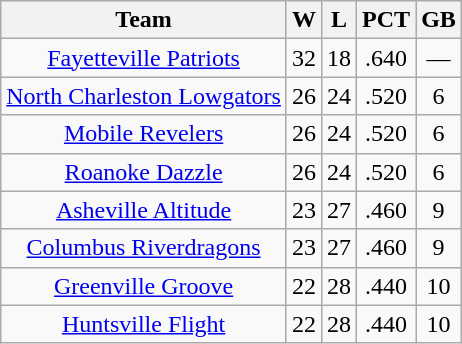<table class="wikitable">
<tr>
<th>Team</th>
<th>W</th>
<th>L</th>
<th>PCT</th>
<th>GB</th>
</tr>
<tr align="center">
<td><a href='#'>Fayetteville Patriots</a></td>
<td>32</td>
<td>18</td>
<td>.640</td>
<td>—</td>
</tr>
<tr align="center">
<td><a href='#'>North Charleston Lowgators</a></td>
<td>26</td>
<td>24</td>
<td>.520</td>
<td>6</td>
</tr>
<tr align="center">
<td><a href='#'>Mobile Revelers</a></td>
<td>26</td>
<td>24</td>
<td>.520</td>
<td>6</td>
</tr>
<tr align="center">
<td><a href='#'>Roanoke Dazzle</a></td>
<td>26</td>
<td>24</td>
<td>.520</td>
<td>6</td>
</tr>
<tr align="center">
<td><a href='#'>Asheville Altitude</a></td>
<td>23</td>
<td>27</td>
<td>.460</td>
<td>9</td>
</tr>
<tr align="center">
<td><a href='#'>Columbus Riverdragons</a></td>
<td>23</td>
<td>27</td>
<td>.460</td>
<td>9</td>
</tr>
<tr align="center">
<td><a href='#'>Greenville Groove</a></td>
<td>22</td>
<td>28</td>
<td>.440</td>
<td>10</td>
</tr>
<tr align="center">
<td><a href='#'>Huntsville Flight</a></td>
<td>22</td>
<td>28</td>
<td>.440</td>
<td>10</td>
</tr>
</table>
